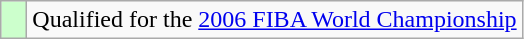<table class="wikitable">
<tr>
<td width=10px bgcolor="#ccffcc"></td>
<td>Qualified for the <a href='#'>2006 FIBA World Championship</a></td>
</tr>
</table>
